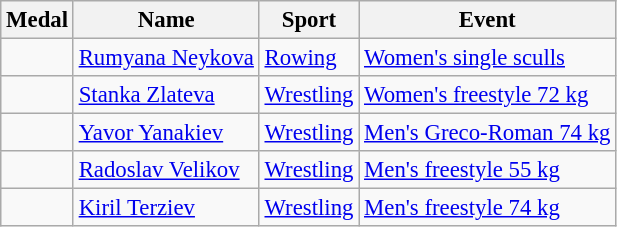<table class="wikitable sortable" style="font-size:95%">
<tr>
<th>Medal</th>
<th>Name</th>
<th>Sport</th>
<th>Event</th>
</tr>
<tr>
<td></td>
<td><a href='#'>Rumyana Neykova</a></td>
<td><a href='#'>Rowing</a></td>
<td><a href='#'>Women's single sculls</a></td>
</tr>
<tr>
<td></td>
<td><a href='#'>Stanka Zlateva</a></td>
<td><a href='#'>Wrestling</a></td>
<td><a href='#'>Women's freestyle 72 kg</a></td>
</tr>
<tr>
<td></td>
<td><a href='#'>Yavor Yanakiev</a></td>
<td><a href='#'>Wrestling</a></td>
<td><a href='#'>Men's Greco-Roman 74 kg</a></td>
</tr>
<tr>
<td></td>
<td><a href='#'>Radoslav Velikov</a></td>
<td><a href='#'>Wrestling</a></td>
<td><a href='#'>Men's freestyle 55 kg</a></td>
</tr>
<tr>
<td></td>
<td><a href='#'>Kiril Terziev</a></td>
<td><a href='#'>Wrestling</a></td>
<td><a href='#'>Men's freestyle 74 kg</a></td>
</tr>
</table>
